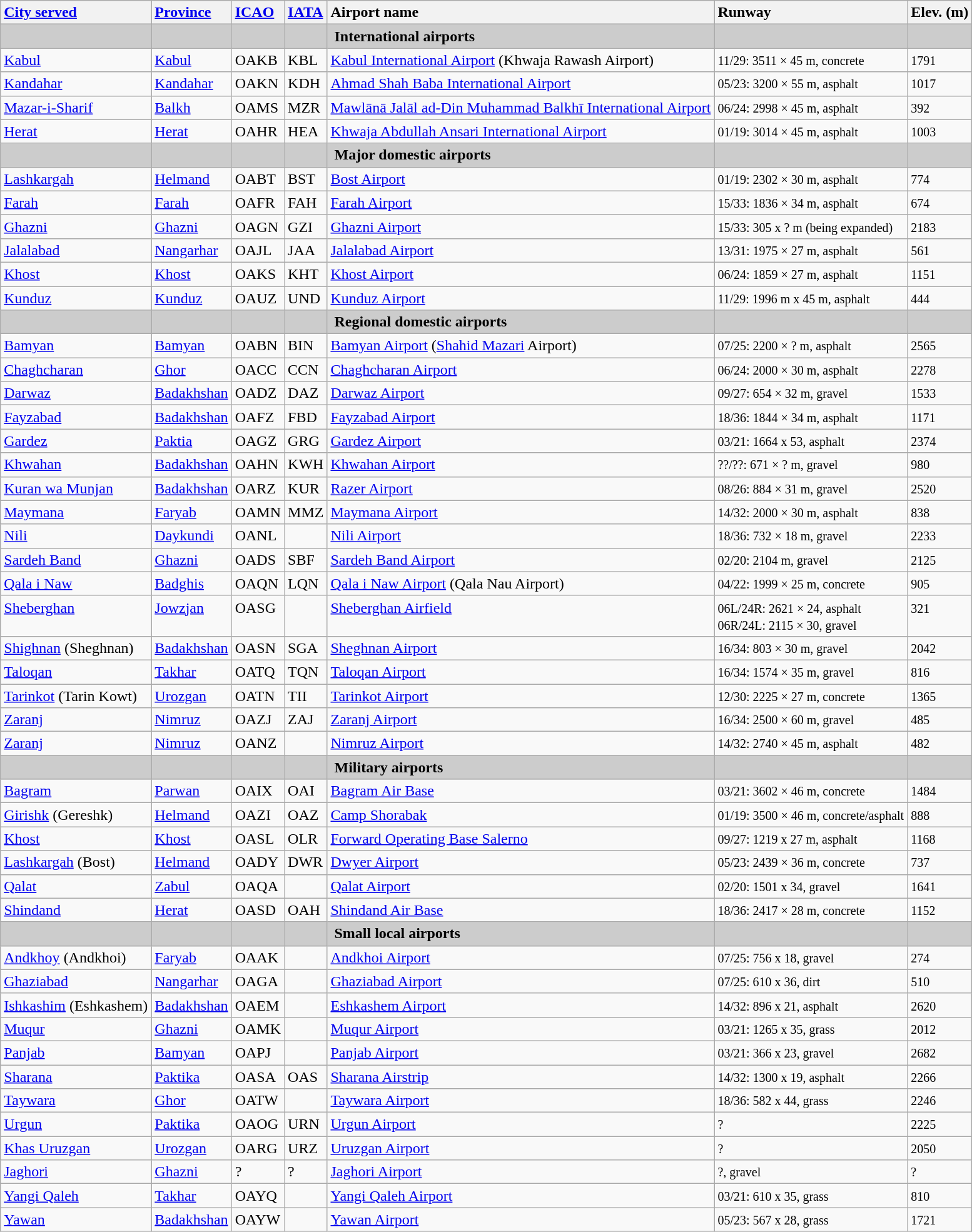<table class="wikitable sortable">
<tr valign=baseline>
<th style="text-align:left;"><a href='#'>City served</a></th>
<th style="text-align:left;"><a href='#'>Province</a></th>
<th style="text-align:left;"><a href='#'>ICAO</a></th>
<th style="text-align:left;"><a href='#'>IATA</a></th>
<th style="text-align:left;">Airport name</th>
<th style="text-align:left;">Runway</th>
<th style="text-align:left;">Elev. (m)</th>
</tr>
<tr style="font-weight:bold; background:#CCCCCC;">
<td></td>
<td></td>
<td></td>
<td></td>
<td> International airports</td>
<td></td>
<td></td>
</tr>
<tr valign=top>
<td><a href='#'>Kabul</a></td>
<td><a href='#'>Kabul</a></td>
<td>OAKB</td>
<td>KBL</td>
<td><a href='#'>Kabul International Airport</a> (Khwaja Rawash Airport)</td>
<td><small>11/29: 3511 × 45 m, concrete</small></td>
<td><small>1791</small></td>
</tr>
<tr valign=top>
<td><a href='#'>Kandahar</a></td>
<td><a href='#'>Kandahar</a></td>
<td>OAKN</td>
<td>KDH</td>
<td><a href='#'>Ahmad Shah Baba International Airport</a></td>
<td><small>05/23: 3200 × 55 m, asphalt</small></td>
<td><small>1017</small></td>
</tr>
<tr valign=top>
<td><a href='#'>Mazar-i-Sharif</a></td>
<td><a href='#'>Balkh</a></td>
<td>OAMS</td>
<td>MZR</td>
<td><a href='#'>Mawlānā Jalāl ad-Din Muhammad Balkhī International Airport</a></td>
<td><small>06/24: 2998 × 45 m, asphalt</small></td>
<td><small>392</small></td>
</tr>
<tr valign=top>
<td><a href='#'>Herat</a></td>
<td><a href='#'>Herat</a></td>
<td>OAHR</td>
<td>HEA</td>
<td><a href='#'>Khwaja Abdullah Ansari International Airport</a></td>
<td><small>01/19: 3014 × 45 m, asphalt</small></td>
<td><small>1003</small></td>
</tr>
<tr style="font-weight:bold; background:#CCCCCC;">
<td></td>
<td></td>
<td></td>
<td></td>
<td> Major domestic airports</td>
<td></td>
<td></td>
</tr>
<tr valign=top>
<td><a href='#'>Lashkargah</a></td>
<td><a href='#'>Helmand</a></td>
<td>OABT</td>
<td>BST</td>
<td><a href='#'>Bost Airport</a></td>
<td><small>01/19: 2302 × 30 m, asphalt</small></td>
<td><small>774</small></td>
</tr>
<tr valign=top>
<td><a href='#'>Farah</a></td>
<td><a href='#'>Farah</a></td>
<td>OAFR</td>
<td>FAH</td>
<td><a href='#'>Farah Airport</a></td>
<td><small>15/33: 1836 × 34 m, asphalt</small></td>
<td><small>674</small></td>
</tr>
<tr valign=top>
<td><a href='#'>Ghazni</a></td>
<td><a href='#'>Ghazni</a></td>
<td>OAGN</td>
<td>GZI</td>
<td><a href='#'>Ghazni Airport</a></td>
<td><small>15/33: 305 x ? m (being expanded)</small></td>
<td><small>2183</small></td>
</tr>
<tr valign=top>
<td><a href='#'>Jalalabad</a></td>
<td><a href='#'>Nangarhar</a></td>
<td>OAJL</td>
<td>JAA</td>
<td><a href='#'>Jalalabad Airport</a></td>
<td><small>13/31: 1975 × 27 m, asphalt</small></td>
<td><small>561</small></td>
</tr>
<tr valign=top>
<td><a href='#'>Khost</a></td>
<td><a href='#'>Khost</a></td>
<td>OAKS</td>
<td>KHT</td>
<td><a href='#'>Khost Airport</a></td>
<td><small>06/24: 1859 × 27 m, asphalt</small></td>
<td><small>1151</small></td>
</tr>
<tr valign=top>
<td><a href='#'>Kunduz</a></td>
<td><a href='#'>Kunduz</a></td>
<td>OAUZ</td>
<td>UND</td>
<td><a href='#'>Kunduz Airport</a></td>
<td><small>11/29: 1996 m x 45 m, asphalt</small></td>
<td><small>444</small></td>
</tr>
<tr style="font-weight:bold; background:#CCCCCC;">
<td></td>
<td></td>
<td></td>
<td></td>
<td> Regional domestic airports</td>
<td></td>
<td></td>
</tr>
<tr valign=top>
<td><a href='#'>Bamyan</a></td>
<td><a href='#'>Bamyan</a></td>
<td>OABN</td>
<td>BIN</td>
<td><a href='#'>Bamyan Airport</a> (<a href='#'>Shahid Mazari</a> Airport)</td>
<td><small>07/25: 2200 × ? m, asphalt</small></td>
<td><small>2565</small></td>
</tr>
<tr valign=top>
<td><a href='#'>Chaghcharan</a></td>
<td><a href='#'>Ghor</a></td>
<td>OACC</td>
<td>CCN</td>
<td><a href='#'>Chaghcharan Airport</a></td>
<td><small>06/24: 2000 × 30 m, asphalt</small></td>
<td><small>2278</small></td>
</tr>
<tr valign=top>
<td><a href='#'>Darwaz</a></td>
<td><a href='#'>Badakhshan</a></td>
<td>OADZ</td>
<td>DAZ</td>
<td><a href='#'>Darwaz Airport</a></td>
<td><small>09/27: 654 × 32 m, gravel</small></td>
<td><small>1533</small></td>
</tr>
<tr valign=top>
<td><a href='#'>Fayzabad</a></td>
<td><a href='#'>Badakhshan</a></td>
<td>OAFZ</td>
<td>FBD</td>
<td><a href='#'>Fayzabad Airport</a></td>
<td><small>18/36: 1844 × 34 m, asphalt</small></td>
<td><small>1171</small></td>
</tr>
<tr valign=top>
<td><a href='#'>Gardez</a></td>
<td><a href='#'>Paktia</a></td>
<td>OAGZ</td>
<td>GRG</td>
<td><a href='#'>Gardez Airport</a></td>
<td><small>03/21: 1664 x 53, asphalt</small></td>
<td><small>2374</small></td>
</tr>
<tr valign=top>
<td><a href='#'>Khwahan</a></td>
<td><a href='#'>Badakhshan</a></td>
<td>OAHN</td>
<td>KWH</td>
<td><a href='#'>Khwahan Airport</a></td>
<td><small>??/??: 671 × ? m, gravel</small></td>
<td><small>980</small></td>
</tr>
<tr valign=top>
<td><a href='#'>Kuran wa Munjan</a></td>
<td><a href='#'>Badakhshan</a></td>
<td>OARZ</td>
<td>KUR</td>
<td><a href='#'>Razer Airport</a></td>
<td><small>08/26: 884 × 31 m, gravel</small></td>
<td><small>2520</small></td>
</tr>
<tr valign=top>
<td><a href='#'>Maymana</a></td>
<td><a href='#'>Faryab</a></td>
<td>OAMN</td>
<td>MMZ</td>
<td><a href='#'>Maymana Airport</a></td>
<td><small>14/32: 2000 × 30 m, asphalt</small></td>
<td><small>838</small></td>
</tr>
<tr valign=top>
<td><a href='#'>Nili</a></td>
<td><a href='#'>Daykundi</a></td>
<td>OANL</td>
<td></td>
<td><a href='#'>Nili Airport</a></td>
<td><small>18/36: 732 × 18 m, gravel</small></td>
<td><small>2233</small></td>
</tr>
<tr valign=top>
<td><a href='#'>Sardeh Band</a></td>
<td><a href='#'>Ghazni</a></td>
<td>OADS</td>
<td>SBF</td>
<td><a href='#'>Sardeh Band Airport</a></td>
<td><small>02/20: 2104 m, gravel</small></td>
<td><small>2125</small></td>
</tr>
<tr valign=top>
<td><a href='#'>Qala i Naw</a></td>
<td><a href='#'>Badghis</a></td>
<td>OAQN</td>
<td>LQN</td>
<td><a href='#'>Qala i Naw Airport</a> (Qala Nau Airport)</td>
<td><small>04/22: 1999 × 25 m, concrete</small></td>
<td><small>905</small></td>
</tr>
<tr valign=top>
<td><a href='#'>Sheberghan</a></td>
<td><a href='#'>Jowzjan</a></td>
<td>OASG</td>
<td></td>
<td><a href='#'>Sheberghan Airfield</a></td>
<td><small>06L/24R: 2621 × 24, asphalt<br> 06R/24L: 2115 × 30, gravel</small></td>
<td><small>321</small></td>
</tr>
<tr valign=top>
<td><a href='#'>Shighnan</a> (Sheghnan)</td>
<td><a href='#'>Badakhshan</a></td>
<td>OASN</td>
<td>SGA</td>
<td><a href='#'>Sheghnan Airport</a></td>
<td><small>16/34: 803 × 30 m, gravel</small></td>
<td><small>2042</small></td>
</tr>
<tr valign=top>
<td><a href='#'>Taloqan</a></td>
<td><a href='#'>Takhar</a></td>
<td>OATQ</td>
<td>TQN</td>
<td><a href='#'>Taloqan Airport</a></td>
<td><small>16/34: 1574 × 35 m, gravel</small></td>
<td><small>816</small></td>
</tr>
<tr valign=top>
<td><a href='#'>Tarinkot</a> (Tarin Kowt)</td>
<td><a href='#'>Urozgan</a></td>
<td>OATN</td>
<td>TII</td>
<td><a href='#'>Tarinkot Airport</a></td>
<td><small>12/30: 2225 × 27 m, concrete</small></td>
<td><small>1365</small></td>
</tr>
<tr valign=top>
<td><a href='#'>Zaranj</a></td>
<td><a href='#'>Nimruz</a></td>
<td>OAZJ</td>
<td>ZAJ</td>
<td><a href='#'>Zaranj Airport</a></td>
<td><small>16/34: 2500 × 60 m, gravel</small></td>
<td><small>485</small></td>
</tr>
<tr valign=top>
<td><a href='#'>Zaranj</a></td>
<td><a href='#'>Nimruz</a></td>
<td>OANZ</td>
<td></td>
<td><a href='#'>Nimruz Airport</a></td>
<td><small>14/32: 2740 × 45 m, asphalt</small></td>
<td><small>482</small></td>
</tr>
<tr style="font-weight:bold; background:#CCCCCC;">
<td></td>
<td></td>
<td></td>
<td></td>
<td> Military airports</td>
<td></td>
<td></td>
</tr>
<tr valign=top>
<td><a href='#'>Bagram</a></td>
<td><a href='#'>Parwan</a></td>
<td>OAIX</td>
<td>OAI</td>
<td><a href='#'>Bagram Air Base</a></td>
<td><small>03/21: 3602 × 46 m, concrete</small></td>
<td><small>1484</small></td>
</tr>
<tr valign=top>
<td><a href='#'>Girishk</a> (Gereshk)</td>
<td><a href='#'>Helmand</a></td>
<td>OAZI</td>
<td>OAZ</td>
<td><a href='#'>Camp Shorabak</a> </td>
<td><small>01/19: 3500 × 46 m, concrete/asphalt</small></td>
<td><small>888</small></td>
</tr>
<tr valign=top>
<td><a href='#'>Khost</a></td>
<td><a href='#'>Khost</a></td>
<td>OASL</td>
<td>OLR</td>
<td><a href='#'>Forward Operating Base Salerno</a></td>
<td><small>09/27: 1219 x 27 m, asphalt</small></td>
<td><small>1168</small></td>
</tr>
<tr valign=top>
<td><a href='#'>Lashkargah</a> (Bost)</td>
<td><a href='#'>Helmand</a></td>
<td>OADY</td>
<td>DWR</td>
<td><a href='#'>Dwyer Airport</a></td>
<td><small>05/23: 2439 × 36 m, concrete</small></td>
<td><small>737</small></td>
</tr>
<tr valign=top>
<td><a href='#'>Qalat</a></td>
<td><a href='#'>Zabul</a></td>
<td>OAQA</td>
<td></td>
<td><a href='#'>Qalat Airport</a></td>
<td><small>02/20: 1501 x 34, gravel</small></td>
<td><small>1641</small></td>
</tr>
<tr valign=top>
<td><a href='#'>Shindand</a></td>
<td><a href='#'>Herat</a></td>
<td>OASD</td>
<td>OAH</td>
<td><a href='#'>Shindand Air Base</a></td>
<td><small>18/36: 2417 × 28 m, concrete</small></td>
<td><small>1152</small></td>
</tr>
<tr style="font-weight:bold; background:#CCCCCC;">
<td></td>
<td></td>
<td></td>
<td></td>
<td> Small local airports</td>
<td></td>
<td></td>
</tr>
<tr valign=top>
<td><a href='#'>Andkhoy</a> (Andkhoi)</td>
<td><a href='#'>Faryab</a></td>
<td>OAAK</td>
<td></td>
<td><a href='#'>Andkhoi Airport</a></td>
<td><small>07/25: 756 x 18, gravel</small></td>
<td><small>274</small></td>
</tr>
<tr valign=top>
<td><a href='#'>Ghaziabad</a></td>
<td><a href='#'>Nangarhar</a></td>
<td>OAGA</td>
<td></td>
<td><a href='#'>Ghaziabad Airport</a></td>
<td><small>07/25: 610 x 36, dirt</small></td>
<td><small>510</small></td>
</tr>
<tr valign=top>
<td><a href='#'>Ishkashim</a> (Eshkashem)</td>
<td><a href='#'>Badakhshan</a></td>
<td>OAEM</td>
<td></td>
<td><a href='#'>Eshkashem Airport</a></td>
<td><small>14/32: 896 x 21, asphalt</small></td>
<td><small>2620</small></td>
</tr>
<tr valign=top>
<td><a href='#'>Muqur</a></td>
<td><a href='#'>Ghazni</a></td>
<td>OAMK</td>
<td></td>
<td><a href='#'>Muqur Airport</a></td>
<td><small>03/21: 1265 x 35, grass</small></td>
<td><small>2012</small></td>
</tr>
<tr valign=top>
<td><a href='#'>Panjab</a></td>
<td><a href='#'>Bamyan</a></td>
<td>OAPJ</td>
<td></td>
<td><a href='#'>Panjab Airport</a></td>
<td><small>03/21: 366 x 23, gravel</small></td>
<td><small>2682</small></td>
</tr>
<tr valign=top>
<td><a href='#'>Sharana</a></td>
<td><a href='#'>Paktika</a></td>
<td>OASA</td>
<td>OAS</td>
<td><a href='#'>Sharana Airstrip</a></td>
<td><small>14/32: 1300 x 19, asphalt</small></td>
<td><small>2266</small></td>
</tr>
<tr valign=top>
<td><a href='#'>Taywara</a></td>
<td><a href='#'>Ghor</a></td>
<td>OATW</td>
<td></td>
<td><a href='#'>Taywara Airport</a></td>
<td><small>18/36: 582 x 44, grass</small></td>
<td><small>2246</small></td>
</tr>
<tr valign=top>
<td><a href='#'>Urgun</a></td>
<td><a href='#'>Paktika</a></td>
<td>OAOG</td>
<td>URN</td>
<td><a href='#'>Urgun Airport</a></td>
<td><small>?</small></td>
<td><small>2225</small></td>
</tr>
<tr valign=top>
<td><a href='#'>Khas Uruzgan</a></td>
<td><a href='#'>Urozgan</a></td>
<td>OARG</td>
<td>URZ</td>
<td><a href='#'>Uruzgan Airport</a></td>
<td><small>?</small></td>
<td><small>2050</small></td>
</tr>
<tr valign=top>
<td><a href='#'>Jaghori</a></td>
<td><a href='#'>Ghazni</a></td>
<td>?</td>
<td>?</td>
<td><a href='#'>Jaghori Airport</a></td>
<td><small>?, gravel</small></td>
<td><small>?</small></td>
</tr>
<tr valign=top>
<td><a href='#'>Yangi Qaleh</a></td>
<td><a href='#'>Takhar</a></td>
<td>OAYQ</td>
<td></td>
<td><a href='#'>Yangi Qaleh Airport</a></td>
<td><small>03/21: 610 x 35, grass</small></td>
<td><small>810</small></td>
</tr>
<tr valign=top>
<td><a href='#'>Yawan</a></td>
<td><a href='#'>Badakhshan</a></td>
<td>OAYW</td>
<td></td>
<td><a href='#'>Yawan Airport</a></td>
<td><small>05/23: 567 x 28, grass</small></td>
<td><small>1721</small></td>
</tr>
</table>
